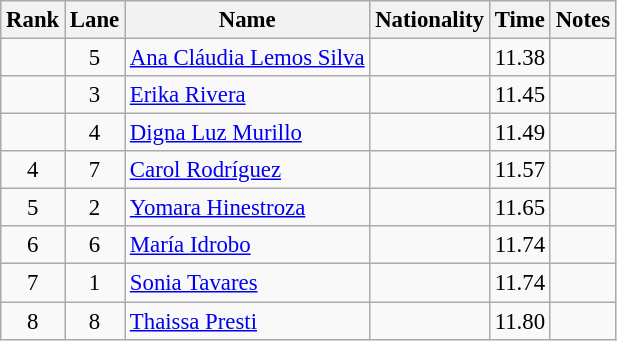<table class="wikitable sortable" style="text-align:center;font-size:95%">
<tr>
<th>Rank</th>
<th>Lane</th>
<th>Name</th>
<th>Nationality</th>
<th>Time</th>
<th>Notes</th>
</tr>
<tr>
<td></td>
<td>5</td>
<td align=left><a href='#'>Ana Cláudia Lemos Silva</a></td>
<td align=left></td>
<td>11.38</td>
<td></td>
</tr>
<tr>
<td></td>
<td>3</td>
<td align=left><a href='#'>Erika Rivera</a></td>
<td align=left></td>
<td>11.45</td>
<td></td>
</tr>
<tr>
<td></td>
<td>4</td>
<td align=left><a href='#'>Digna Luz Murillo</a></td>
<td align=left></td>
<td>11.49</td>
<td></td>
</tr>
<tr>
<td>4</td>
<td>7</td>
<td align=left><a href='#'>Carol Rodríguez</a></td>
<td align=left></td>
<td>11.57</td>
<td></td>
</tr>
<tr>
<td>5</td>
<td>2</td>
<td align=left><a href='#'>Yomara Hinestroza</a></td>
<td align=left></td>
<td>11.65</td>
<td></td>
</tr>
<tr>
<td>6</td>
<td>6</td>
<td align=left><a href='#'>María Idrobo</a></td>
<td align=left></td>
<td>11.74</td>
<td></td>
</tr>
<tr>
<td>7</td>
<td>1</td>
<td align=left><a href='#'>Sonia Tavares</a></td>
<td align=left></td>
<td>11.74</td>
<td></td>
</tr>
<tr>
<td>8</td>
<td>8</td>
<td align=left><a href='#'>Thaissa Presti</a></td>
<td align=left></td>
<td>11.80</td>
<td></td>
</tr>
</table>
